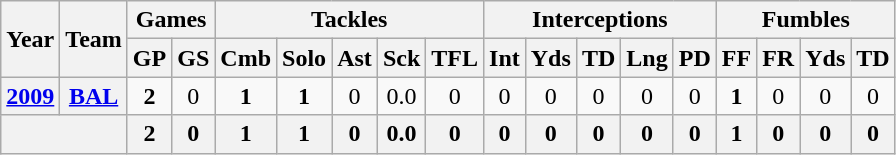<table class="wikitable" style="text-align:center">
<tr>
<th rowspan="2">Year</th>
<th rowspan="2">Team</th>
<th colspan="2">Games</th>
<th colspan="5">Tackles</th>
<th colspan="5">Interceptions</th>
<th colspan="4">Fumbles</th>
</tr>
<tr>
<th>GP</th>
<th>GS</th>
<th>Cmb</th>
<th>Solo</th>
<th>Ast</th>
<th>Sck</th>
<th>TFL</th>
<th>Int</th>
<th>Yds</th>
<th>TD</th>
<th>Lng</th>
<th>PD</th>
<th>FF</th>
<th>FR</th>
<th>Yds</th>
<th>TD</th>
</tr>
<tr>
<th><a href='#'>2009</a></th>
<th><a href='#'>BAL</a></th>
<td><strong>2</strong></td>
<td>0</td>
<td><strong>1</strong></td>
<td><strong>1</strong></td>
<td>0</td>
<td>0.0</td>
<td>0</td>
<td>0</td>
<td>0</td>
<td>0</td>
<td>0</td>
<td>0</td>
<td><strong>1</strong></td>
<td>0</td>
<td>0</td>
<td>0</td>
</tr>
<tr>
<th colspan="2"></th>
<th>2</th>
<th>0</th>
<th>1</th>
<th>1</th>
<th>0</th>
<th>0.0</th>
<th>0</th>
<th>0</th>
<th>0</th>
<th>0</th>
<th>0</th>
<th>0</th>
<th>1</th>
<th>0</th>
<th>0</th>
<th>0</th>
</tr>
</table>
